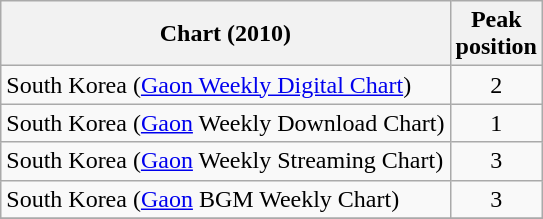<table class="wikitable sortable">
<tr>
<th>Chart (2010)</th>
<th>Peak<br>position</th>
</tr>
<tr>
<td>South Korea (<a href='#'>Gaon Weekly Digital Chart</a>)</td>
<td align="center">2</td>
</tr>
<tr>
<td>South Korea (<a href='#'>Gaon</a> Weekly Download Chart)</td>
<td align="center">1</td>
</tr>
<tr>
<td>South Korea (<a href='#'>Gaon</a> Weekly Streaming Chart)</td>
<td align="center">3</td>
</tr>
<tr>
<td>South Korea (<a href='#'>Gaon</a> BGM Weekly Chart)</td>
<td align="center">3</td>
</tr>
<tr>
</tr>
</table>
